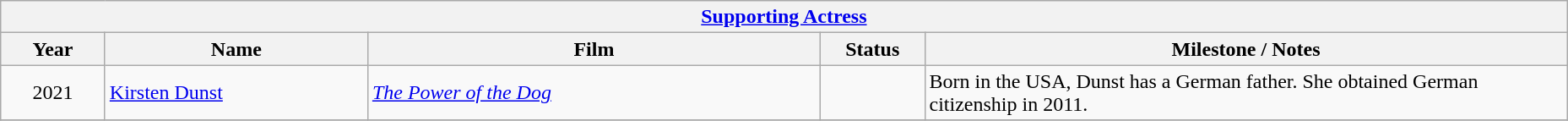<table class="wikitable" style="text-align: left">
<tr>
<th colspan=6 style="text-align:center;"><a href='#'>Supporting Actress</a></th>
</tr>
<tr>
<th style="width:075px;">Year</th>
<th style="width:200px;">Name</th>
<th style="width:350px;">Film</th>
<th style="width:075px;">Status</th>
<th style="width:500px;">Milestone / Notes</th>
</tr>
<tr>
<td style="text-align: center">2021</td>
<td><a href='#'>Kirsten Dunst</a></td>
<td><em><a href='#'>The Power of the Dog</a></em></td>
<td></td>
<td>Born in the USA, Dunst has a German father. She obtained German citizenship in 2011.</td>
</tr>
<tr>
</tr>
</table>
